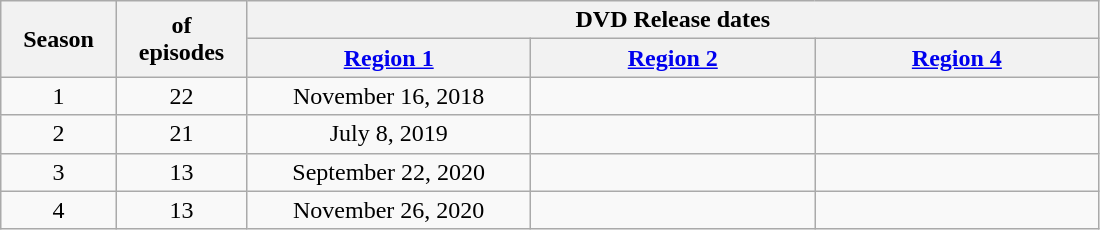<table class="wikitable plainrowheaders" style="text-align:center; width:58%;">
<tr>
<th scope="col" rowspan="2" style="width:5%;">Season</th>
<th scope="col" rowspan="2" style="width:5%;"> of<br>episodes</th>
<th scope="col" colspan="3" style="width:48%;">DVD Release dates</th>
</tr>
<tr>
<th scope="col" style="width:16%;"><a href='#'>Region 1</a></th>
<th scope="col" style="width:16%;"><a href='#'>Region 2</a></th>
<th scope="col" style="width:16%;"><a href='#'>Region 4</a></th>
</tr>
<tr>
<td scope="row">1</td>
<td>22</td>
<td>November 16, 2018</td>
<td></td>
<td></td>
</tr>
<tr>
<td scope="row">2</td>
<td>21</td>
<td>July 8, 2019</td>
<td></td>
<td></td>
</tr>
<tr>
<td scope="row">3</td>
<td>13</td>
<td>September 22, 2020</td>
<td></td>
<td></td>
</tr>
<tr>
<td scope="row">4</td>
<td>13</td>
<td>November 26, 2020</td>
<td></td>
<td></td>
</tr>
</table>
